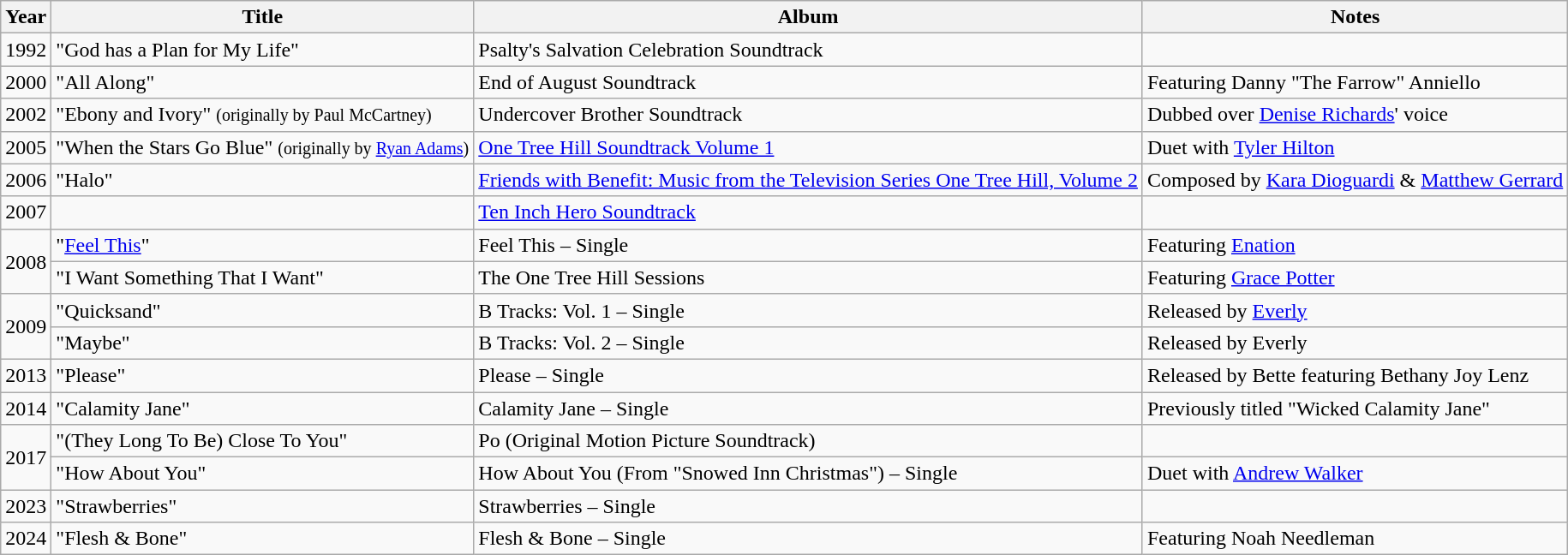<table class="wikitable">
<tr style="text-align:center;">
<th>Year</th>
<th>Title</th>
<th>Album</th>
<th>Notes</th>
</tr>
<tr>
<td>1992</td>
<td>"God has a Plan for My Life"</td>
<td>Psalty's Salvation Celebration Soundtrack</td>
<td></td>
</tr>
<tr>
<td>2000</td>
<td>"All Along"</td>
<td>End of August Soundtrack</td>
<td>Featuring Danny "The Farrow" Anniello</td>
</tr>
<tr>
<td>2002</td>
<td>"Ebony and Ivory" <small>(originally by Paul McCartney)</small></td>
<td>Undercover Brother Soundtrack</td>
<td>Dubbed over <a href='#'>Denise Richards</a>' voice</td>
</tr>
<tr>
<td>2005</td>
<td>"When the Stars Go Blue" <small>(originally by <a href='#'>Ryan Adams</a>)</small></td>
<td><a href='#'>One Tree Hill Soundtrack Volume 1</a></td>
<td>Duet with <a href='#'>Tyler Hilton</a></td>
</tr>
<tr>
<td>2006</td>
<td>"Halo"</td>
<td><a href='#'>Friends with Benefit: Music from the Television Series One Tree Hill, Volume 2</a></td>
<td>Composed by <a href='#'>Kara Dioguardi</a> & <a href='#'>Matthew Gerrard</a></td>
</tr>
<tr>
<td>2007</td>
<td></td>
<td><a href='#'>Ten Inch Hero Soundtrack</a></td>
<td></td>
</tr>
<tr>
<td rowspan="2">2008</td>
<td>"<a href='#'>Feel This</a>"</td>
<td>Feel This – Single</td>
<td>Featuring <a href='#'>Enation</a></td>
</tr>
<tr>
<td>"I Want Something That I Want"</td>
<td>The One Tree Hill Sessions</td>
<td>Featuring <a href='#'>Grace Potter</a></td>
</tr>
<tr>
<td rowspan="2">2009</td>
<td>"Quicksand"</td>
<td>B Tracks: Vol. 1 – Single</td>
<td>Released by <a href='#'>Everly</a></td>
</tr>
<tr>
<td>"Maybe"</td>
<td>B Tracks: Vol. 2 – Single</td>
<td>Released by Everly</td>
</tr>
<tr>
<td>2013</td>
<td>"Please"</td>
<td>Please – Single</td>
<td>Released by Bette featuring Bethany Joy Lenz</td>
</tr>
<tr>
<td>2014</td>
<td>"Calamity Jane"</td>
<td>Calamity Jane – Single</td>
<td>Previously titled "Wicked Calamity Jane"</td>
</tr>
<tr>
<td rowspan="2">2017</td>
<td>"(They Long To Be) Close To You"</td>
<td>Po (Original Motion Picture Soundtrack)</td>
<td></td>
</tr>
<tr>
<td>"How About You"</td>
<td>How About You (From "Snowed Inn Christmas") – Single</td>
<td>Duet with <a href='#'>Andrew Walker</a></td>
</tr>
<tr>
<td>2023</td>
<td>"Strawberries"</td>
<td>Strawberries – Single</td>
<td></td>
</tr>
<tr>
<td>2024</td>
<td>"Flesh & Bone"</td>
<td>Flesh & Bone – Single</td>
<td>Featuring Noah Needleman</td>
</tr>
</table>
